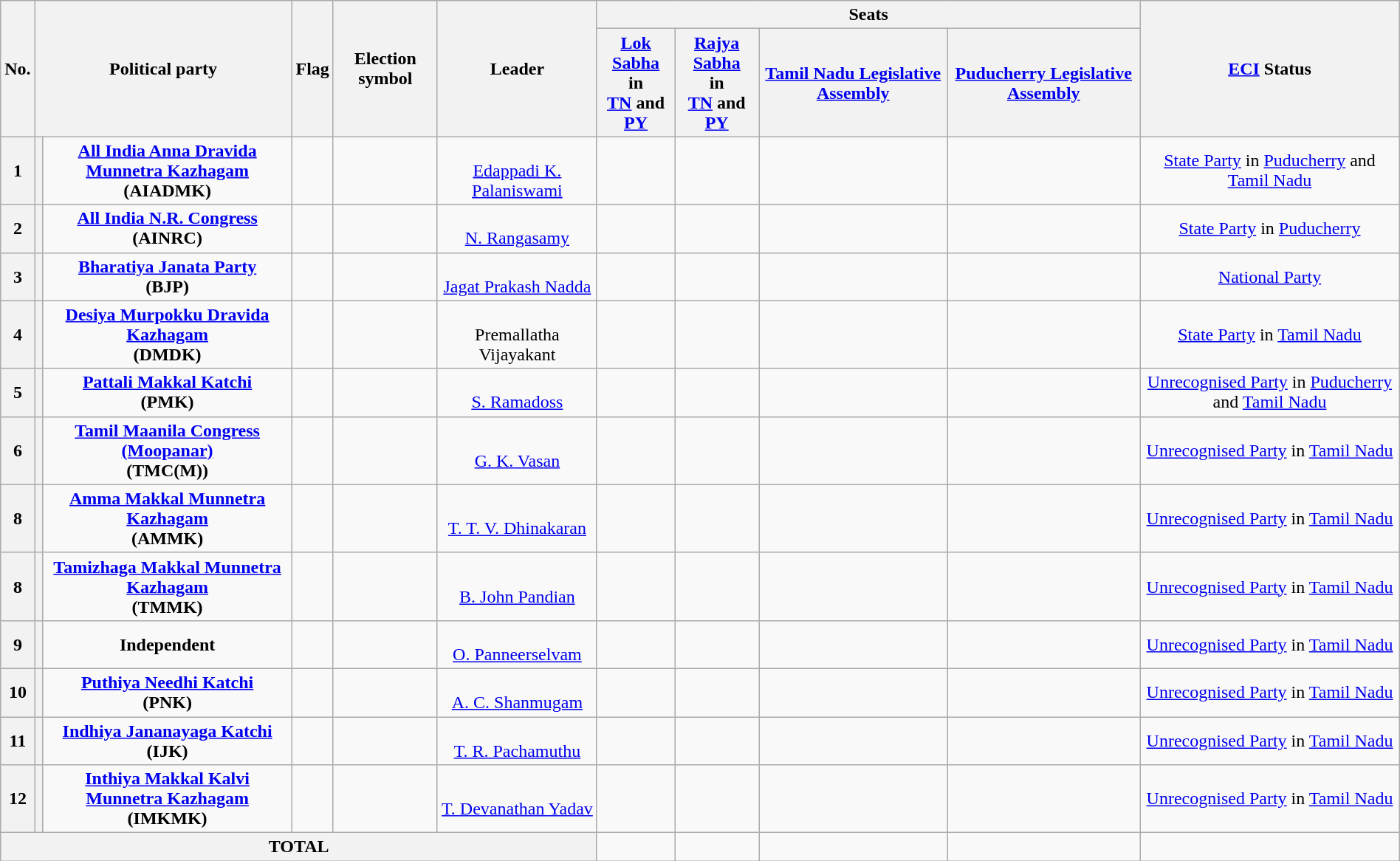<table class="wikitable sortable" style="width:100%; text-align:center">
<tr>
<th rowspan=2>No.</th>
<th colspan=2 rowspan=2>Political party</th>
<th rowspan=2>Flag</th>
<th rowspan=2>Election symbol</th>
<th rowspan=2>Leader</th>
<th colspan=4>Seats</th>
<th rowspan=2><a href='#'>ECI</a> Status</th>
</tr>
<tr>
<th><a href='#'>Lok Sabha</a><br>in<br><a href='#'>TN</a> and <a href='#'>PY</a></th>
<th><a href='#'>Rajya Sabha</a><br>in<br><a href='#'>TN</a> and <a href='#'>PY</a></th>
<th><a href='#'>Tamil Nadu Legislative Assembly</a></th>
<th><a href='#'>Puducherry Legislative Assembly</a></th>
</tr>
<tr>
<th>1</th>
<th></th>
<td><strong><a href='#'>All India Anna Dravida Munnetra Kazhagam</a><br>(AIADMK)</strong></td>
<td></td>
<td></td>
<td><br><a href='#'>Edappadi K. Palaniswami</a></td>
<td></td>
<td></td>
<td></td>
<td></td>
<td><a href='#'>State Party</a> in <a href='#'>Puducherry</a> and <a href='#'>Tamil Nadu</a></td>
</tr>
<tr>
<th>2</th>
<th></th>
<td><strong><a href='#'>All India N.R. Congress</a><br>(AINRC)</strong></td>
<td></td>
<td></td>
<td><br><a href='#'>N. Rangasamy</a></td>
<td></td>
<td></td>
<td></td>
<td></td>
<td><a href='#'>State Party</a> in <a href='#'>Puducherry</a></td>
</tr>
<tr>
<th>3</th>
<th></th>
<td><strong><a href='#'>Bharatiya Janata Party</a><br>(BJP)</strong></td>
<td></td>
<td></td>
<td><br><a href='#'>Jagat Prakash Nadda</a></td>
<td></td>
<td></td>
<td></td>
<td></td>
<td><a href='#'>National Party</a></td>
</tr>
<tr>
<th>4</th>
<th></th>
<td><strong><a href='#'>Desiya Murpokku Dravida Kazhagam</a><br>(DMDK)</strong></td>
<td></td>
<td></td>
<td><br>Premallatha Vijayakant</td>
<td></td>
<td></td>
<td></td>
<td></td>
<td><a href='#'>State Party</a> in <a href='#'>Tamil Nadu</a></td>
</tr>
<tr>
<th>5</th>
<th></th>
<td><strong><a href='#'>Pattali Makkal Katchi</a><br>(PMK)</strong></td>
<td></td>
<td></td>
<td><br><a href='#'>S. Ramadoss</a></td>
<td></td>
<td></td>
<td></td>
<td></td>
<td><a href='#'>Unrecognised Party</a> in <a href='#'>Puducherry</a> and <a href='#'>Tamil Nadu</a></td>
</tr>
<tr>
<th>6</th>
<th></th>
<td><strong><a href='#'>Tamil Maanila Congress (Moopanar)</a><br>(TMC(M))</strong></td>
<td></td>
<td></td>
<td><br><a href='#'>G. K. Vasan</a></td>
<td></td>
<td></td>
<td></td>
<td></td>
<td><a href='#'>Unrecognised Party</a> in <a href='#'>Tamil Nadu</a></td>
</tr>
<tr>
<th>8</th>
<th></th>
<td><strong><a href='#'>Amma Makkal Munnetra Kazhagam</a><br>(AMMK)</strong></td>
<td></td>
<td></td>
<td><br><a href='#'>T. T. V. Dhinakaran</a></td>
<td></td>
<td></td>
<td></td>
<td></td>
<td><a href='#'>Unrecognised Party</a> in <a href='#'>Tamil Nadu</a></td>
</tr>
<tr>
<th>8</th>
<th></th>
<td><strong><a href='#'>Tamizhaga Makkal Munnetra Kazhagam</a><br>(TMMK)</strong></td>
<td></td>
<td></td>
<td><br><a href='#'>B. John Pandian</a></td>
<td></td>
<td></td>
<td></td>
<td></td>
<td><a href='#'>Unrecognised Party</a> in <a href='#'>Tamil Nadu</a></td>
</tr>
<tr>
<th>9</th>
<th></th>
<td><strong>Independent</strong></td>
<td></td>
<td></td>
<td><br><a href='#'>O. Panneerselvam</a></td>
<td></td>
<td></td>
<td></td>
<td></td>
<td><a href='#'>Unrecognised Party</a> in <a href='#'>Tamil Nadu</a></td>
</tr>
<tr>
<th>10</th>
<th></th>
<td><strong><a href='#'>Puthiya Needhi Katchi</a><br>(PNK)</strong></td>
<td></td>
<td></td>
<td><br><a href='#'>A. C. Shanmugam</a></td>
<td></td>
<td></td>
<td></td>
<td></td>
<td><a href='#'>Unrecognised Party</a> in <a href='#'>Tamil Nadu</a></td>
</tr>
<tr>
<th>11</th>
<th></th>
<td><strong><a href='#'>Indhiya Jananayaga Katchi</a><br>(IJK)</strong></td>
<td></td>
<td></td>
<td><br><a href='#'>T. R. Pachamuthu</a></td>
<td></td>
<td></td>
<td></td>
<td></td>
<td><a href='#'>Unrecognised Party</a> in <a href='#'>Tamil Nadu</a></td>
</tr>
<tr>
<th>12</th>
<th></th>
<td><strong><a href='#'>Inthiya Makkal Kalvi Munnetra Kazhagam</a><br>(IMKMK)</strong></td>
<td></td>
<td></td>
<td><br><a href='#'>T. Devanathan Yadav</a></td>
<td></td>
<td></td>
<td></td>
<td></td>
<td><a href='#'>Unrecognised Party</a> in <a href='#'>Tamil Nadu</a></td>
</tr>
<tr>
<th colspan=6>TOTAL</th>
<td></td>
<td></td>
<td></td>
<td></td>
<td></td>
</tr>
</table>
